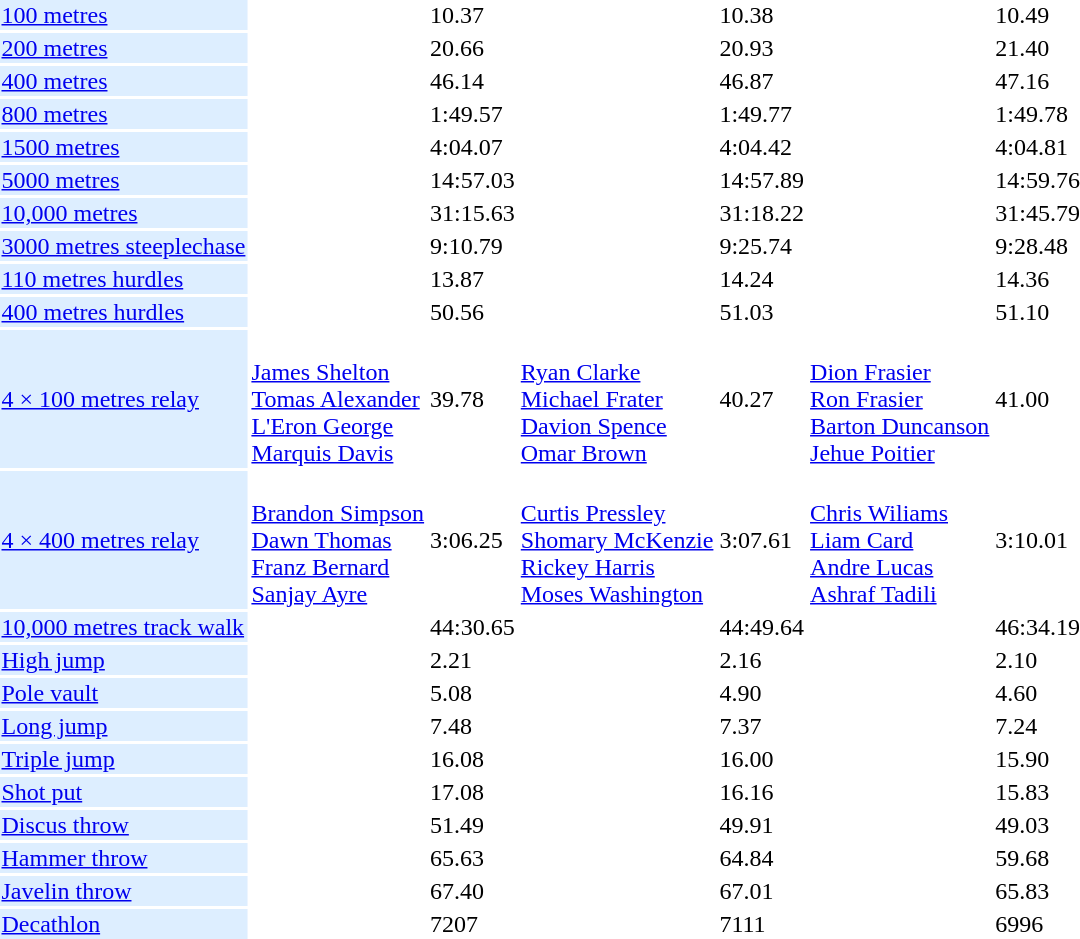<table>
<tr>
<td bgcolor = DDEEFF><a href='#'>100 metres</a></td>
<td></td>
<td>10.37</td>
<td></td>
<td>10.38</td>
<td></td>
<td>10.49</td>
</tr>
<tr>
<td bgcolor = DDEEFF><a href='#'>200 metres</a></td>
<td></td>
<td>20.66</td>
<td></td>
<td>20.93</td>
<td></td>
<td>21.40</td>
</tr>
<tr>
<td bgcolor = DDEEFF><a href='#'>400 metres</a></td>
<td></td>
<td>46.14</td>
<td></td>
<td>46.87</td>
<td></td>
<td>47.16</td>
</tr>
<tr>
<td bgcolor = DDEEFF><a href='#'>800 metres</a></td>
<td></td>
<td>1:49.57</td>
<td></td>
<td>1:49.77</td>
<td></td>
<td>1:49.78</td>
</tr>
<tr>
<td bgcolor = DDEEFF><a href='#'>1500 metres</a></td>
<td></td>
<td>4:04.07</td>
<td></td>
<td>4:04.42</td>
<td></td>
<td>4:04.81</td>
</tr>
<tr>
<td bgcolor = DDEEFF><a href='#'>5000 metres</a></td>
<td></td>
<td>14:57.03</td>
<td></td>
<td>14:57.89</td>
<td></td>
<td>14:59.76</td>
</tr>
<tr>
<td bgcolor = DDEEFF><a href='#'>10,000 metres</a></td>
<td></td>
<td>31:15.63</td>
<td></td>
<td>31:18.22</td>
<td></td>
<td>31:45.79</td>
</tr>
<tr>
<td bgcolor = DDEEFF><a href='#'>3000 metres steeplechase</a></td>
<td></td>
<td>9:10.79</td>
<td></td>
<td>9:25.74</td>
<td></td>
<td>9:28.48</td>
</tr>
<tr>
<td bgcolor = DDEEFF><a href='#'>110 metres hurdles</a></td>
<td></td>
<td>13.87</td>
<td></td>
<td>14.24</td>
<td></td>
<td>14.36</td>
</tr>
<tr>
<td bgcolor = DDEEFF><a href='#'>400 metres hurdles</a></td>
<td></td>
<td>50.56</td>
<td></td>
<td>51.03</td>
<td></td>
<td>51.10</td>
</tr>
<tr>
<td bgcolor = DDEEFF><a href='#'>4 × 100 metres relay</a></td>
<td><br><a href='#'>James Shelton</a><br><a href='#'>Tomas Alexander</a><br><a href='#'>L'Eron George</a><br><a href='#'>Marquis Davis</a></td>
<td>39.78</td>
<td><br><a href='#'>Ryan Clarke</a><br><a href='#'>Michael Frater</a><br><a href='#'>Davion Spence</a><br><a href='#'>Omar Brown</a></td>
<td>40.27</td>
<td><br><a href='#'>Dion Frasier</a><br><a href='#'>Ron Frasier</a><br><a href='#'>Barton Duncanson</a><br><a href='#'>Jehue Poitier</a></td>
<td>41.00</td>
</tr>
<tr>
<td bgcolor = DDEEFF><a href='#'>4 × 400 metres relay</a></td>
<td><br><a href='#'>Brandon Simpson</a><br><a href='#'>Dawn Thomas</a><br><a href='#'>Franz Bernard</a><br><a href='#'>Sanjay Ayre</a></td>
<td>3:06.25</td>
<td><br><a href='#'>Curtis Pressley</a><br><a href='#'>Shomary McKenzie</a><br><a href='#'>Rickey Harris</a><br><a href='#'>Moses Washington</a></td>
<td>3:07.61</td>
<td><br><a href='#'>Chris Wiliams</a><br><a href='#'>Liam Card</a><br><a href='#'>Andre Lucas</a><br><a href='#'>Ashraf Tadili</a></td>
<td>3:10.01</td>
</tr>
<tr>
<td bgcolor = DDEEFF><a href='#'>10,000 metres track walk</a></td>
<td></td>
<td>44:30.65</td>
<td></td>
<td>44:49.64</td>
<td></td>
<td>46:34.19</td>
</tr>
<tr>
<td bgcolor = DDEEFF><a href='#'>High jump</a></td>
<td></td>
<td>2.21</td>
<td></td>
<td>2.16</td>
<td></td>
<td>2.10</td>
</tr>
<tr>
<td bgcolor = DDEEFF><a href='#'>Pole vault</a></td>
<td></td>
<td>5.08</td>
<td></td>
<td>4.90</td>
<td></td>
<td>4.60</td>
</tr>
<tr>
<td bgcolor = DDEEFF><a href='#'>Long jump</a></td>
<td></td>
<td>7.48</td>
<td></td>
<td>7.37</td>
<td></td>
<td>7.24</td>
</tr>
<tr>
<td bgcolor = DDEEFF><a href='#'>Triple jump</a></td>
<td></td>
<td>16.08</td>
<td></td>
<td>16.00</td>
<td></td>
<td>15.90</td>
</tr>
<tr>
<td bgcolor = DDEEFF><a href='#'>Shot put</a></td>
<td></td>
<td>17.08</td>
<td></td>
<td>16.16</td>
<td></td>
<td>15.83</td>
</tr>
<tr>
<td bgcolor = DDEEFF><a href='#'>Discus throw</a></td>
<td></td>
<td>51.49</td>
<td></td>
<td>49.91</td>
<td></td>
<td>49.03</td>
</tr>
<tr>
<td bgcolor = DDEEFF><a href='#'>Hammer throw</a></td>
<td></td>
<td>65.63</td>
<td></td>
<td>64.84</td>
<td></td>
<td>59.68</td>
</tr>
<tr>
<td bgcolor = DDEEFF><a href='#'>Javelin throw</a></td>
<td></td>
<td>67.40</td>
<td></td>
<td>67.01</td>
<td></td>
<td>65.83</td>
</tr>
<tr>
<td bgcolor = DDEEFF><a href='#'>Decathlon</a></td>
<td></td>
<td>7207</td>
<td></td>
<td>7111</td>
<td></td>
<td>6996</td>
</tr>
</table>
